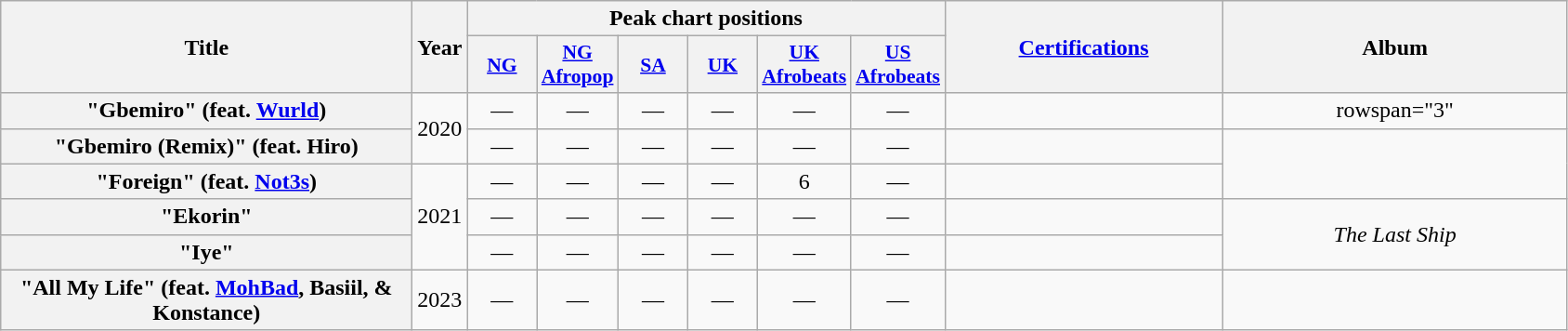<table class="wikitable plainrowheaders" style="text-align:center;">
<tr>
<th scope="col" rowspan="2" style="width:18em;">Title</th>
<th scope="col" rowspan="2" style="width:1em;">Year</th>
<th scope="col" colspan="6">Peak chart positions</th>
<th scope="col" rowspan="2" style="width:12em;"><a href='#'>Certifications</a></th>
<th scope="col" rowspan="2" style="width:15em;">Album</th>
</tr>
<tr>
<th scope="col" style="width:3em;font-size:90%;"><a href='#'>NG</a><br></th>
<th scope="col" style="width:3em;font-size:90%;"><a href='#'>NG<br>Afropop</a></th>
<th scope="col" style="width:3em;font-size:90%;"><a href='#'>SA</a><br></th>
<th scope="col" style="width:3em;font-size:90%;"><a href='#'>UK</a><br></th>
<th scope="col" style="width:3em;font-size:90%;"><a href='#'>UK<br>Afrobeats</a></th>
<th scope="col" style="width:3em;font-size:90%;"><a href='#'>US<br>Afrobeats</a></th>
</tr>
<tr>
<th scope="row">"Gbemiro" (feat. <a href='#'>Wurld</a>)</th>
<td rowspan="2">2020</td>
<td>—</td>
<td>—</td>
<td>—</td>
<td>—</td>
<td>—</td>
<td>—</td>
<td></td>
<td>rowspan="3" </td>
</tr>
<tr>
<th scope="row">"Gbemiro (Remix)" (feat. Hiro)</th>
<td>—</td>
<td>—</td>
<td>—</td>
<td>—</td>
<td>—</td>
<td>—</td>
<td></td>
</tr>
<tr>
<th scope="row">"Foreign" (feat. <a href='#'>Not3s</a>)</th>
<td rowspan="3">2021</td>
<td>—</td>
<td>—</td>
<td>—</td>
<td>—</td>
<td>6</td>
<td>—</td>
<td></td>
</tr>
<tr>
<th scope="row">"Ekorin"</th>
<td>—</td>
<td>—</td>
<td>—</td>
<td>—</td>
<td>—</td>
<td>—</td>
<td></td>
<td rowspan="2"><em>The Last Ship</em></td>
</tr>
<tr>
<th scope="row">"Iye"</th>
<td>—</td>
<td>—</td>
<td>—</td>
<td>—</td>
<td>—</td>
<td>—</td>
<td></td>
</tr>
<tr>
<th scope="row">"All My Life" (feat. <a href='#'>MohBad</a>, Basiil, & Konstance)</th>
<td>2023</td>
<td>—</td>
<td>—</td>
<td>—</td>
<td>—</td>
<td>—</td>
<td>—</td>
<td></td>
<td></td>
</tr>
</table>
